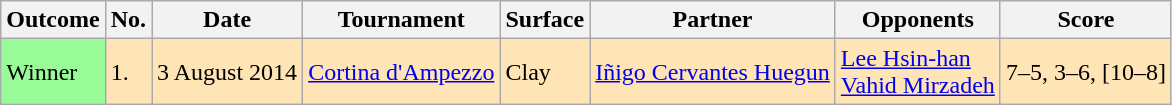<table class=wikitable>
<tr>
<th>Outcome</th>
<th>No.</th>
<th>Date</th>
<th>Tournament</th>
<th>Surface</th>
<th>Partner</th>
<th>Opponents</th>
<th>Score</th>
</tr>
<tr bgcolor=moccasin>
<td style="background:#98FB98">Winner</td>
<td>1.</td>
<td>3 August 2014</td>
<td><a href='#'>Cortina d'Ampezzo</a></td>
<td>Clay</td>
<td> <a href='#'>Iñigo Cervantes Huegun</a></td>
<td> <a href='#'>Lee Hsin-han</a><br> <a href='#'>Vahid Mirzadeh</a></td>
<td>7–5, 3–6, [10–8]</td>
</tr>
</table>
